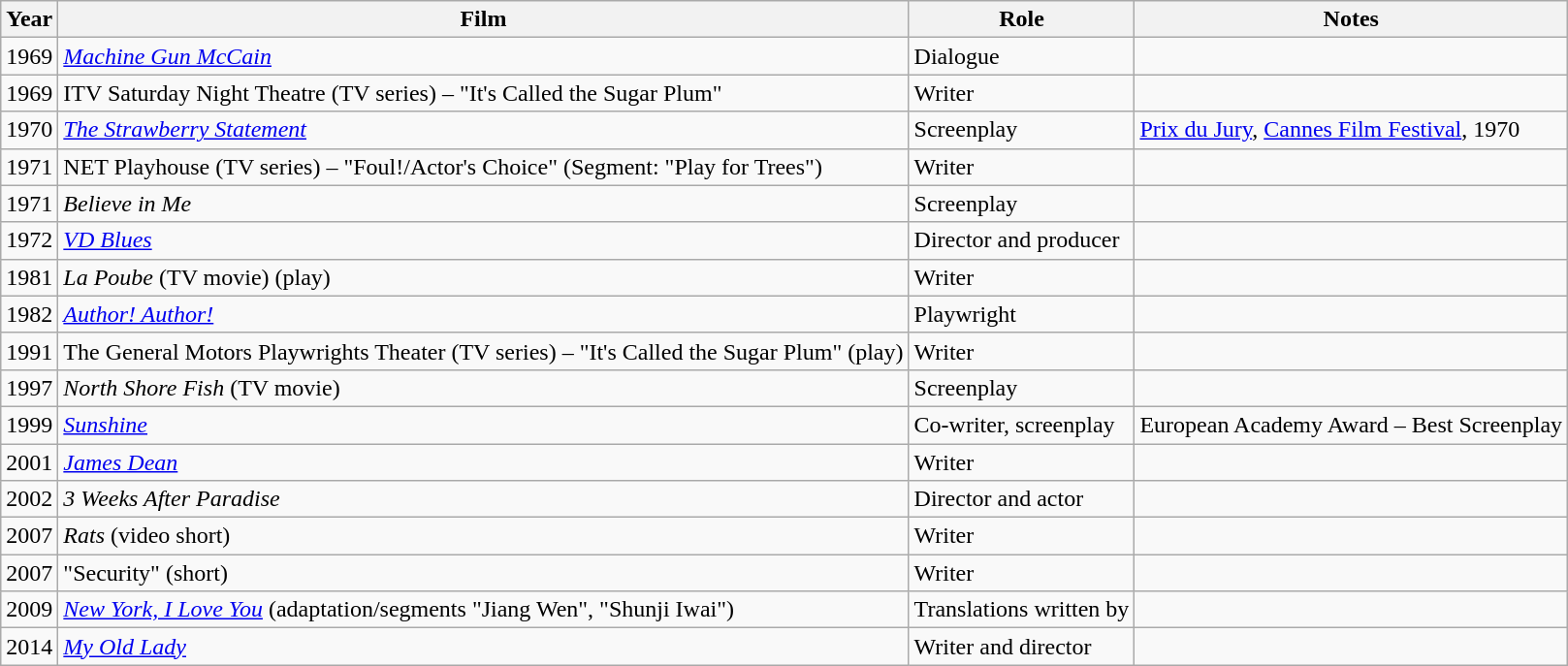<table class="wikitable sortable">
<tr>
<th>Year</th>
<th>Film</th>
<th>Role</th>
<th class="unsortable">Notes</th>
</tr>
<tr>
<td>1969</td>
<td><em><a href='#'>Machine Gun McCain</a></em></td>
<td>Dialogue</td>
<td></td>
</tr>
<tr>
<td>1969</td>
<td>ITV Saturday Night Theatre (TV series) – "It's Called the Sugar Plum"</td>
<td>Writer</td>
<td></td>
</tr>
<tr>
<td>1970</td>
<td><em><a href='#'>The Strawberry Statement</a></em></td>
<td>Screenplay</td>
<td><a href='#'>Prix du Jury</a>, <a href='#'>Cannes Film Festival</a>, 1970</td>
</tr>
<tr>
<td>1971</td>
<td>NET Playhouse (TV series) – "Foul!/Actor's Choice" (Segment: "Play for Trees")</td>
<td>Writer</td>
<td></td>
</tr>
<tr>
<td>1971</td>
<td><em>Believe in Me</em></td>
<td>Screenplay</td>
<td></td>
</tr>
<tr>
<td>1972</td>
<td><em><a href='#'>VD Blues</a></em></td>
<td>Director and producer</td>
<td></td>
</tr>
<tr>
<td>1981</td>
<td><em>La Poube</em> (TV movie) (play)</td>
<td>Writer</td>
<td></td>
</tr>
<tr>
<td>1982</td>
<td><em><a href='#'>Author! Author!</a></em></td>
<td>Playwright</td>
<td></td>
</tr>
<tr>
<td>1991</td>
<td>The General Motors Playwrights Theater (TV series) – "It's Called the Sugar Plum" (play)</td>
<td>Writer</td>
<td></td>
</tr>
<tr>
<td>1997</td>
<td><em>North Shore Fish</em> (TV movie)</td>
<td>Screenplay</td>
<td></td>
</tr>
<tr>
<td>1999</td>
<td><em><a href='#'>Sunshine</a></em></td>
<td>Co-writer, screenplay</td>
<td>European Academy Award – Best Screenplay</td>
</tr>
<tr>
<td>2001</td>
<td><em><a href='#'>James Dean</a></em></td>
<td>Writer</td>
<td></td>
</tr>
<tr>
<td>2002</td>
<td><em>3 Weeks After Paradise</em></td>
<td>Director and actor</td>
<td></td>
</tr>
<tr>
<td>2007</td>
<td><em>Rats</em> (video short)</td>
<td>Writer</td>
<td></td>
</tr>
<tr>
<td>2007</td>
<td>"Security" (short)</td>
<td>Writer</td>
<td></td>
</tr>
<tr>
<td>2009</td>
<td><em><a href='#'>New York, I Love You</a></em> (adaptation/segments "Jiang Wen", "Shunji Iwai")</td>
<td>Translations written by</td>
<td></td>
</tr>
<tr>
<td>2014</td>
<td><em><a href='#'>My Old Lady</a></em></td>
<td>Writer and director</td>
<td></td>
</tr>
</table>
